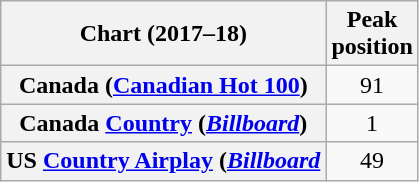<table class="wikitable plainrowheaders" style="text-align:center;">
<tr>
<th>Chart (2017–18)</th>
<th>Peak <br> position</th>
</tr>
<tr>
<th scope="row">Canada (<a href='#'>Canadian Hot 100</a>)</th>
<td>91</td>
</tr>
<tr>
<th scope="row">Canada <a href='#'>Country</a> (<a href='#'><em>Billboard</em></a>)</th>
<td>1</td>
</tr>
<tr>
<th scope="row">US <a href='#'>Country Airplay</a> (<a href='#'><em>Billboard</em></a></th>
<td>49</td>
</tr>
</table>
